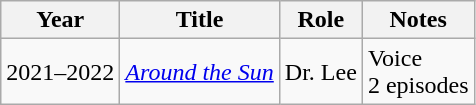<table class="wikitable sortable">
<tr>
<th>Year</th>
<th>Title</th>
<th>Role</th>
<th class="unsortable">Notes</th>
</tr>
<tr>
<td>2021–2022</td>
<td><em><a href='#'>Around the Sun</a></em></td>
<td>Dr. Lee</td>
<td>Voice<br>2 episodes</td>
</tr>
</table>
